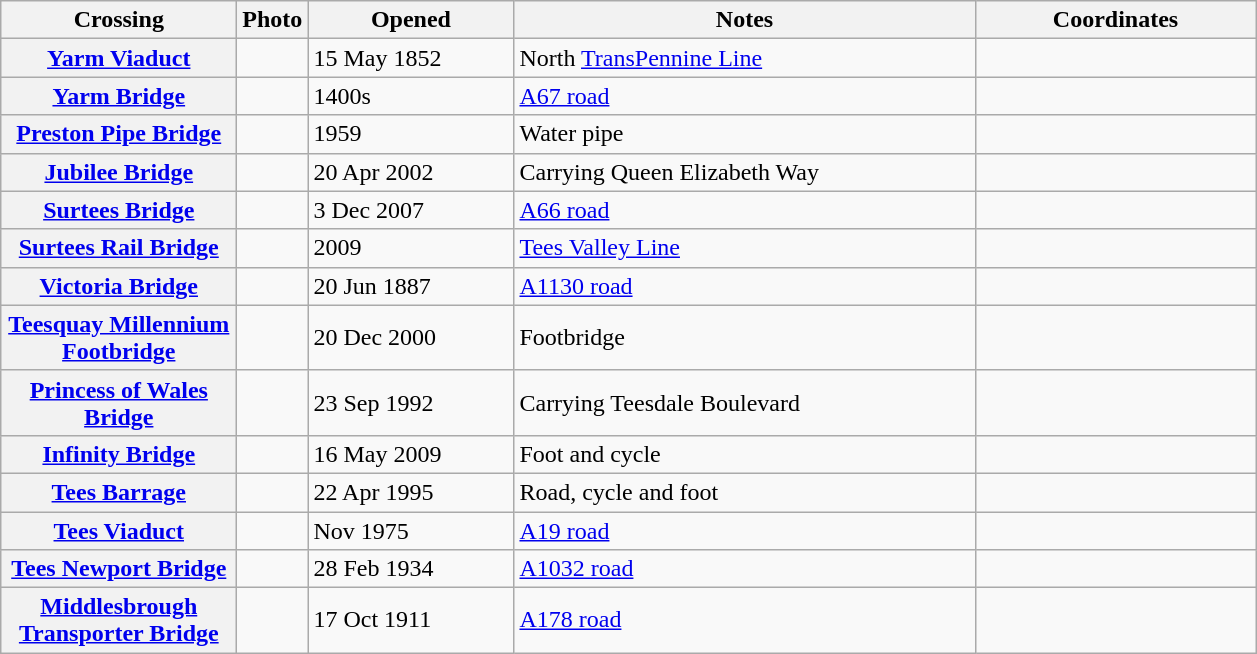<table class="wikitable plainrowheaders sortable">
<tr>
<th scope="col" style="width: 150px;">Crossing</th>
<th scope="col">Photo</th>
<th scope="col" style="width: 130px;">Opened</th>
<th scope="col" style="width: 300px;">Notes</th>
<th scope="col" style="width: 180px;">Coordinates</th>
</tr>
<tr>
<th><a href='#'>Yarm Viaduct</a></th>
<td></td>
<td>15 May 1852</td>
<td>North <a href='#'>TransPennine Line</a></td>
<td></td>
</tr>
<tr>
<th><a href='#'>Yarm Bridge</a></th>
<td></td>
<td>1400s</td>
<td><a href='#'>A67 road</a></td>
<td></td>
</tr>
<tr>
<th><a href='#'>Preston Pipe Bridge</a></th>
<td></td>
<td>1959</td>
<td>Water pipe</td>
<td></td>
</tr>
<tr>
<th><a href='#'>Jubilee Bridge</a></th>
<td></td>
<td>20 Apr 2002</td>
<td>Carrying Queen Elizabeth Way</td>
<td></td>
</tr>
<tr>
<th><a href='#'>Surtees Bridge</a></th>
<td></td>
<td>3 Dec 2007</td>
<td><a href='#'>A66 road</a></td>
<td></td>
</tr>
<tr>
<th><a href='#'>Surtees Rail Bridge</a></th>
<td></td>
<td>2009</td>
<td><a href='#'>Tees Valley Line</a></td>
<td></td>
</tr>
<tr>
<th><a href='#'>Victoria Bridge</a></th>
<td></td>
<td>20 Jun 1887</td>
<td><a href='#'>A1130 road</a></td>
<td></td>
</tr>
<tr>
<th><a href='#'>Teesquay Millennium Footbridge</a></th>
<td></td>
<td>20 Dec 2000</td>
<td>Footbridge</td>
<td></td>
</tr>
<tr>
<th><a href='#'>Princess of Wales Bridge</a></th>
<td></td>
<td>23 Sep 1992</td>
<td>Carrying Teesdale Boulevard</td>
<td></td>
</tr>
<tr>
<th><a href='#'>Infinity Bridge</a></th>
<td></td>
<td>16 May 2009</td>
<td>Foot and cycle</td>
<td></td>
</tr>
<tr>
<th><a href='#'>Tees Barrage</a></th>
<td></td>
<td>22 Apr 1995</td>
<td>Road, cycle and foot</td>
<td></td>
</tr>
<tr>
<th><a href='#'>Tees Viaduct</a></th>
<td></td>
<td>Nov 1975</td>
<td><a href='#'>A19 road</a></td>
<td></td>
</tr>
<tr>
<th><a href='#'>Tees Newport Bridge</a></th>
<td></td>
<td>28 Feb 1934</td>
<td><a href='#'>A1032 road</a></td>
<td></td>
</tr>
<tr>
<th><a href='#'>Middlesbrough Transporter Bridge</a></th>
<td></td>
<td>17 Oct 1911</td>
<td><a href='#'>A178 road</a></td>
<td></td>
</tr>
</table>
